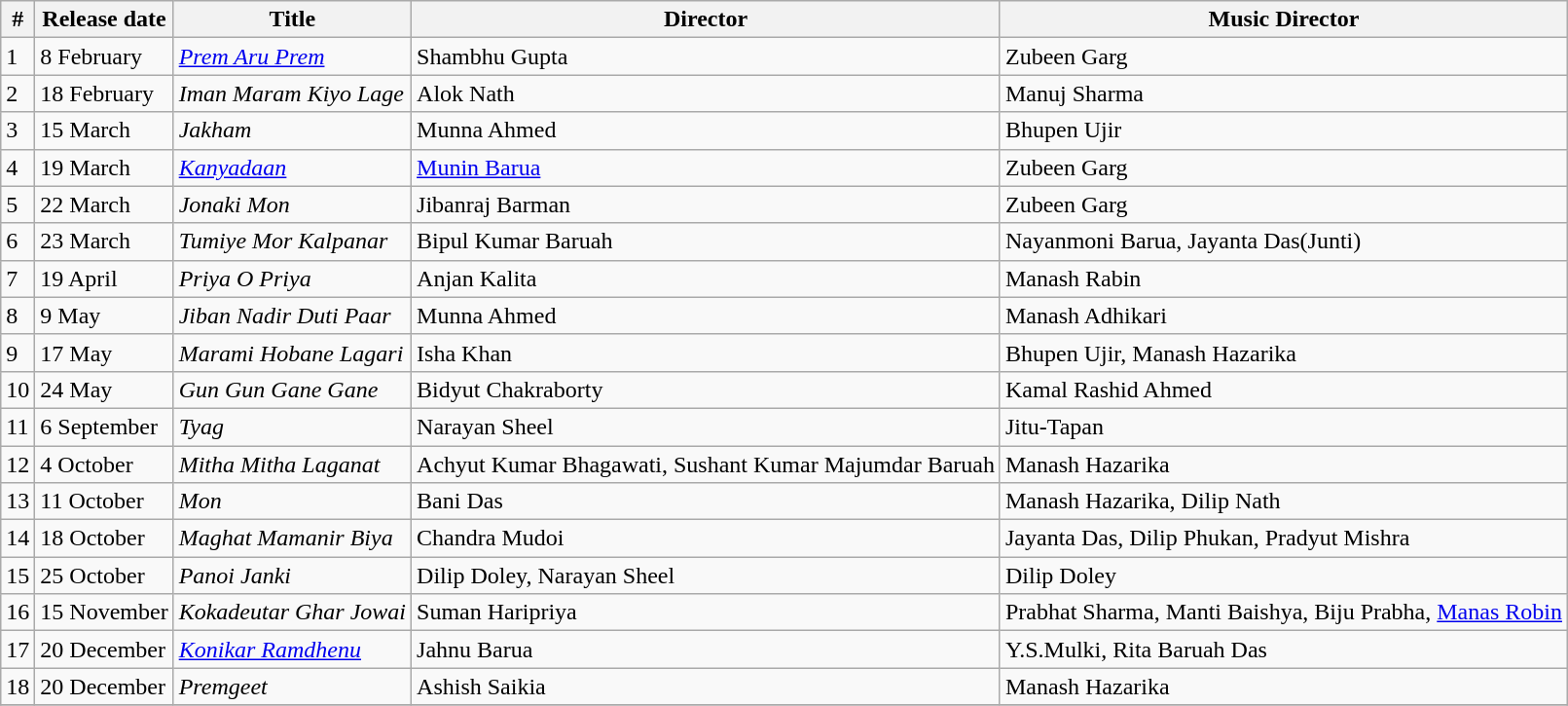<table class="wikitable" border="0">
<tr>
<th>#</th>
<th>Release date</th>
<th>Title</th>
<th>Director</th>
<th>Music Director</th>
</tr>
<tr>
<td>1</td>
<td>8 February</td>
<td><em><a href='#'>Prem Aru Prem</a></em></td>
<td>Shambhu Gupta</td>
<td>Zubeen Garg</td>
</tr>
<tr>
<td>2</td>
<td>18 February</td>
<td><em>Iman Maram Kiyo Lage</em></td>
<td>Alok Nath</td>
<td>Manuj Sharma</td>
</tr>
<tr>
<td>3</td>
<td>15 March</td>
<td><em>Jakham</em></td>
<td>Munna Ahmed</td>
<td>Bhupen Ujir</td>
</tr>
<tr>
<td>4</td>
<td>19 March</td>
<td><em><a href='#'>Kanyadaan</a></em></td>
<td><a href='#'>Munin Barua</a></td>
<td>Zubeen Garg</td>
</tr>
<tr>
<td>5</td>
<td>22 March</td>
<td><em>Jonaki Mon</em></td>
<td>Jibanraj Barman</td>
<td>Zubeen Garg</td>
</tr>
<tr>
<td>6</td>
<td>23 March</td>
<td><em>Tumiye Mor Kalpanar</em></td>
<td>Bipul Kumar Baruah</td>
<td>Nayanmoni Barua, Jayanta Das(Junti)</td>
</tr>
<tr>
<td>7</td>
<td>19 April</td>
<td><em>Priya O Priya</em></td>
<td>Anjan Kalita</td>
<td>Manash Rabin</td>
</tr>
<tr>
<td>8</td>
<td>9 May</td>
<td><em>Jiban Nadir Duti Paar</em></td>
<td>Munna Ahmed</td>
<td>Manash Adhikari</td>
</tr>
<tr>
<td>9</td>
<td>17 May</td>
<td><em>Marami Hobane Lagari</em></td>
<td>Isha Khan</td>
<td>Bhupen Ujir, Manash Hazarika</td>
</tr>
<tr>
<td>10</td>
<td>24 May</td>
<td><em>Gun Gun Gane Gane</em></td>
<td>Bidyut Chakraborty</td>
<td>Kamal Rashid Ahmed</td>
</tr>
<tr>
<td>11</td>
<td>6 September</td>
<td><em>Tyag</em></td>
<td>Narayan Sheel</td>
<td>Jitu-Tapan</td>
</tr>
<tr>
<td>12</td>
<td>4 October</td>
<td><em>Mitha Mitha Laganat</em></td>
<td>Achyut Kumar Bhagawati, Sushant Kumar Majumdar Baruah</td>
<td>Manash Hazarika</td>
</tr>
<tr>
<td>13</td>
<td>11 October</td>
<td><em>Mon</em></td>
<td>Bani Das</td>
<td>Manash Hazarika, Dilip Nath</td>
</tr>
<tr>
<td>14</td>
<td>18 October</td>
<td><em>Maghat Mamanir Biya</em></td>
<td>Chandra Mudoi</td>
<td>Jayanta Das, Dilip Phukan, Pradyut Mishra</td>
</tr>
<tr>
<td>15</td>
<td>25 October</td>
<td><em>Panoi Janki</em></td>
<td>Dilip Doley, Narayan Sheel</td>
<td>Dilip Doley</td>
</tr>
<tr>
<td>16</td>
<td>15 November</td>
<td><em>Kokadeutar Ghar Jowai</em></td>
<td>Suman Haripriya</td>
<td>Prabhat Sharma, Manti Baishya, Biju Prabha, <a href='#'>Manas Robin</a></td>
</tr>
<tr>
<td>17</td>
<td>20 December</td>
<td><em><a href='#'>Konikar Ramdhenu</a></em></td>
<td>Jahnu Barua</td>
<td>Y.S.Mulki, Rita Baruah Das</td>
</tr>
<tr>
<td>18</td>
<td>20 December</td>
<td><em>Premgeet</em></td>
<td>Ashish Saikia</td>
<td>Manash Hazarika</td>
</tr>
<tr>
</tr>
</table>
